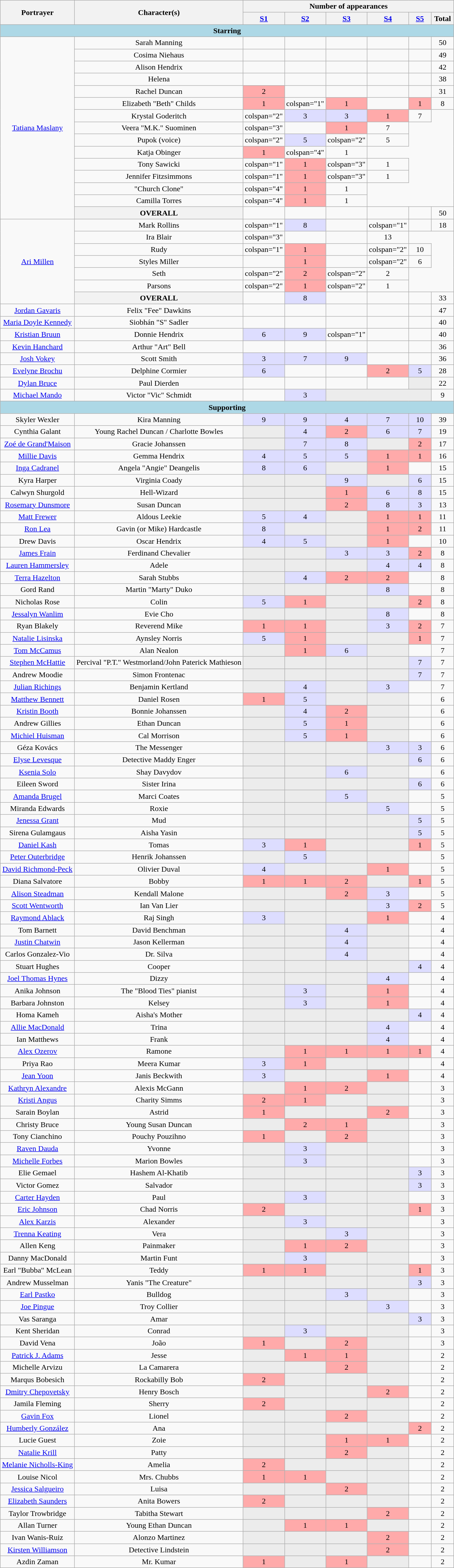<table class="wikitable collapsible sortable" style="text-align:center;">
<tr>
<th rowspan="2">Portrayer</th>
<th rowspan="2">Character(s)</th>
<th colspan="6">Number of appearances</th>
</tr>
<tr>
<th width=40px><a href='#'>S1</a></th>
<th width=40px><a href='#'>S2</a></th>
<th width=40px><a href='#'>S3</a></th>
<th width=40px><a href='#'>S4</a></th>
<th width=40px><a href='#'>S5</a></th>
<th width=40px>Total</th>
</tr>
<tr>
<th colspan=8 style=background:lightblue>Starring</th>
</tr>
<tr>
<td rowspan="15"><a href='#'>Tatiana Maslany</a></td>
<td>Sarah Manning</td>
<td></td>
<td></td>
<td></td>
<td></td>
<td></td>
<td>50</td>
</tr>
<tr>
<td>Cosima Niehaus</td>
<td></td>
<td></td>
<td></td>
<td></td>
<td></td>
<td>49</td>
</tr>
<tr>
<td>Alison Hendrix</td>
<td></td>
<td></td>
<td></td>
<td></td>
<td></td>
<td>42</td>
</tr>
<tr>
<td>Helena</td>
<td></td>
<td></td>
<td></td>
<td></td>
<td></td>
<td>38</td>
</tr>
<tr>
<td>Rachel Duncan</td>
<td style="background: #ffaaaa" colspan="1" align="center">2</td>
<td></td>
<td></td>
<td></td>
<td></td>
<td>31</td>
</tr>
<tr>
<td>Elizabeth "Beth" Childs</td>
<td style="background: #ffaaaa" colspan="1" align="center">1</td>
<td>colspan="1" </td>
<td style="background: #ffaaaa" colspan="1" align="center">1</td>
<td></td>
<td style="background: #ffaaaa" colspan="1" align="center">1</td>
<td>8</td>
</tr>
<tr>
<td>Krystal Goderitch</td>
<td>colspan="2" </td>
<td style="background: #ddddff" colspan="1" align="center">3</td>
<td style="background: #ddddff" colspan="1" align="center">3</td>
<td style="background: #ffaaaa" colspan="1" align="center">1</td>
<td>7</td>
</tr>
<tr>
<td>Veera "M.K." Suominen</td>
<td>colspan="3" </td>
<td></td>
<td style="background: #ffaaaa" colspan="1" align="center">1</td>
<td>7</td>
</tr>
<tr>
<td>Pupok (voice)</td>
<td>colspan="2" </td>
<td style="background: #ddddff" colspan="1" align="center">5</td>
<td>colspan="2" </td>
<td>5</td>
</tr>
<tr>
<td>Katja Obinger</td>
<td style="background: #ffaaaa" colspan="1" align="center">1</td>
<td>colspan="4" </td>
<td>1</td>
</tr>
<tr>
<td>Tony Sawicki</td>
<td>colspan="1" </td>
<td style="background: #ffaaaa" colspan="1" align="center">1</td>
<td>colspan="3" </td>
<td>1</td>
</tr>
<tr>
<td>Jennifer Fitzsimmons</td>
<td>colspan="1" </td>
<td style="background: #ffaaaa" colspan="1" align="center">1</td>
<td>colspan="3" </td>
<td>1</td>
</tr>
<tr>
<td>"Church Clone"</td>
<td>colspan="4" </td>
<td style="background: #ffaaaa" colspan="1" align="center">1</td>
<td>1</td>
</tr>
<tr>
<td>Camilla Torres</td>
<td>colspan="4" </td>
<td style="background: #ffaaaa" colspan="1" align="center">1</td>
<td>1</td>
</tr>
<tr>
<th>OVERALL</th>
<td></td>
<td></td>
<td></td>
<td></td>
<td></td>
<td>50</td>
</tr>
<tr>
<td rowspan="7"><a href='#'>Ari Millen</a></td>
<td>Mark Rollins</td>
<td>colspan="1" </td>
<td style="background: #ddddff" colspan="1" align="center">8</td>
<td></td>
<td>colspan="1" </td>
<td></td>
<td>18</td>
</tr>
<tr>
<td>Ira Blair</td>
<td>colspan="3" </td>
<td></td>
<td></td>
<td>13</td>
</tr>
<tr>
<td>Rudy</td>
<td>colspan="1" </td>
<td style="background: #ffaaaa" colspan="1" align="center">1</td>
<td></td>
<td>colspan="2" </td>
<td>10</td>
</tr>
<tr>
<td>Styles Miller</td>
<td></td>
<td style="background: #ffaaaa" colspan="1" align="center">1</td>
<td></td>
<td>colspan="2" </td>
<td>6</td>
</tr>
<tr>
<td>Seth</td>
<td>colspan="2" </td>
<td style="background: #ffaaaa" colspan="1" align="center">2</td>
<td>colspan="2" </td>
<td>2</td>
</tr>
<tr>
<td>Parsons</td>
<td>colspan="2" </td>
<td style="background: #ffaaaa" colspan="1" align="center">1</td>
<td>colspan="2" </td>
<td>1</td>
</tr>
<tr>
<th>OVERALL</th>
<td></td>
<td style="background: #ddddff" colspan="1" align="center">8</td>
<td></td>
<td></td>
<td></td>
<td>33</td>
</tr>
<tr>
<td><a href='#'>Jordan Gavaris</a></td>
<td>Felix "Fee" Dawkins</td>
<td></td>
<td></td>
<td></td>
<td></td>
<td></td>
<td>47</td>
</tr>
<tr>
<td><a href='#'>Maria Doyle Kennedy</a></td>
<td>Siobhán "S" Sadler</td>
<td></td>
<td></td>
<td></td>
<td></td>
<td></td>
<td>40</td>
</tr>
<tr>
<td><a href='#'>Kristian Bruun</a></td>
<td>Donnie Hendrix</td>
<td style="background: #ddddff" colspan="1" align="center">6</td>
<td style="background: #ddddff" colspan="1" align="center">9</td>
<td>colspan="1" </td>
<td></td>
<td></td>
<td>40</td>
</tr>
<tr>
<td><a href='#'>Kevin Hanchard</a></td>
<td>Arthur "Art" Bell</td>
<td></td>
<td></td>
<td></td>
<td></td>
<td></td>
<td>36</td>
</tr>
<tr>
<td><a href='#'>Josh Vokey</a></td>
<td>Scott Smith</td>
<td style="background: #ddddff" colspan="1" align="center">3</td>
<td style="background: #ddddff" colspan="1" align="center">7</td>
<td style="background: #ddddff" colspan="1" align="center">9</td>
<td></td>
<td></td>
<td>36</td>
</tr>
<tr>
<td><a href='#'>Evelyne Brochu</a></td>
<td>Delphine Cormier</td>
<td style="background: #ddddff" colspan="1" align="center">6</td>
<td></td>
<td></td>
<td style="background: #ffaaaa" colspan="1" align="center">2</td>
<td style="background: #ddddff" colspan="1" align="center">5</td>
<td>28</td>
</tr>
<tr>
<td><a href='#'>Dylan Bruce</a></td>
<td>Paul Dierden</td>
<td></td>
<td></td>
<td></td>
<td></td>
<td colspan="1" style="background: #ececec; color: grey; vertical-align: middle; text-align: center; " class="table-na"></td>
<td>22</td>
</tr>
<tr>
<td><a href='#'>Michael Mando</a></td>
<td>Victor "Vic" Schmidt</td>
<td></td>
<td style="background: #ddddff" colspan="1" align="center">3</td>
<td colspan="3" style="background: #ececec; color: grey; vertical-align: middle; text-align: center; " class="table-na"></td>
<td>9</td>
</tr>
<tr>
<th colspan=8 style=background:lightblue>Supporting</th>
</tr>
<tr>
<td>Skyler Wexler</td>
<td>Kira Manning</td>
<td style="background: #ddddff" colspan="1" align="center">9</td>
<td style="background: #ddddff" colspan="1" align="center">9</td>
<td style="background: #ddddff" colspan="1" align="center">4</td>
<td style="background: #ddddff" colspan="1" align="center">7</td>
<td style="background: #ddddff" colspan="1" align="center">10</td>
<td>39</td>
</tr>
<tr>
<td>Cynthia Galant</td>
<td>Young Rachel Duncan / Charlotte Bowles</td>
<td colspan="1" style="background: #ececec; color: grey; vertical-align: middle; text-align: center; " class="table-na"></td>
<td style="background: #ddddff" colspan="1" align="center">4</td>
<td style="background: #ffaaaa" colspan="1" align="center">2</td>
<td style="background: #ddddff" colspan="1" align="center">6</td>
<td style="background: #ddddff" colspan="1" align="center">7</td>
<td>19</td>
</tr>
<tr>
<td><a href='#'>Zoé de Grand'Maison</a></td>
<td>Gracie Johanssen</td>
<td colspan="1" style="background: #ececec; color: grey; vertical-align: middle; text-align: center; " class="table-na"></td>
<td style="background: #ddddff" colspan="1" align="center">7</td>
<td style="background: #ddddff" colspan="1" align="center">8</td>
<td colspan="1" style="background: #ececec; color: grey; vertical-align: middle; text-align: center; " class="table-na"></td>
<td colspan="1" style="background: #ffaaaa" colspan="1" align="center">2</td>
<td>17</td>
</tr>
<tr>
<td><a href='#'>Millie Davis</a></td>
<td>Gemma Hendrix</td>
<td style="background: #ddddff" colspan="1" align="center">4</td>
<td style="background: #ddddff" colspan="1" align="center">5</td>
<td style="background: #ddddff" colspan="1" align="center">5</td>
<td colspan="1" style="background: #ffaaaa" colspan="1" align="center">1</td>
<td colspan="1" style="background: #ffaaaa" colspan="1" align="center">1</td>
<td>16</td>
</tr>
<tr>
<td><a href='#'>Inga Cadranel</a></td>
<td>Angela "Angie" Deangelis</td>
<td style="background: #ddddff" colspan="1" align="center">8</td>
<td style="background: #ddddff" colspan="1" align="center">6</td>
<td colspan="1" style="background: #ececec; color: grey; vertical-align: middle; text-align: center; " class="table-na"></td>
<td colspan="1" style="background: #ffaaaa" colspan="1" align="center">1</td>
<td></td>
<td>15</td>
</tr>
<tr>
<td>Kyra Harper</td>
<td>Virginia Coady</td>
<td colspan="1" style="background: #ececec; color: grey; vertical-align: middle; text-align: center; " class="table-na"></td>
<td colspan="1" style="background: #ececec; color: grey; vertical-align: middle; text-align: center; " class="table-na"></td>
<td style="background: #ddddff" colspan="1" align="center">9</td>
<td colspan="1" style="background: #ececec; color: grey; vertical-align: middle; text-align: center; " class="table-na"></td>
<td style="background: #ddddff" colspan="1" align="center">6</td>
<td>15</td>
</tr>
<tr>
<td>Calwyn Shurgold</td>
<td>Hell-Wizard</td>
<td colspan="1" style="background: #ececec; color: grey; vertical-align: middle; text-align: center; " class="table-na"></td>
<td colspan="1" style="background: #ececec; color: grey; vertical-align: middle; text-align: center; " class="table-na"></td>
<td style="background: #ffaaaa" colspan="1" align="center">1</td>
<td style="background: #ddddff" colspan="1" align="center">6</td>
<td style="background: #ddddff" colspan="1" align="center">8</td>
<td>15</td>
</tr>
<tr>
<td><a href='#'>Rosemary Dunsmore</a></td>
<td>Susan Duncan</td>
<td colspan="1" style="background: #ececec; color: grey; vertical-align: middle; text-align: center; " class="table-na"></td>
<td colspan="1" style="background: #ececec; color: grey; vertical-align: middle; text-align: center; " class="table-na"></td>
<td style="background: #ffaaaa" colspan="1" align="center">2</td>
<td style="background: #ddddff" colspan="1" align="center">8</td>
<td style="background: #ddddff" colspan="1" align="center">3</td>
<td>13</td>
</tr>
<tr>
<td><a href='#'>Matt Frewer</a></td>
<td>Aldous Leekie</td>
<td style="background: #ddddff" colspan="1" align="center">5</td>
<td style="background: #ddddff" colspan="1" align="center">4</td>
<td colspan="1" style="background: #ececec; color: grey; vertical-align: middle; text-align: center; " class="table-na"></td>
<td style="background: #ffaaaa" colspan="1" align="center">1</td>
<td style="background: #ffaaaa" colspan="1" align="center">1</td>
<td>11</td>
</tr>
<tr>
<td><a href='#'>Ron Lea</a></td>
<td>Gavin (or Mike) Hardcastle</td>
<td style="background: #ddddff" colspan="1" align="center">8</td>
<td colspan="1" style="background: #ececec; color: grey; vertical-align: middle; text-align: center; " class="table-na"></td>
<td colspan="1" style="background: #ececec; color: grey; vertical-align: middle; text-align: center; " class="table-na"></td>
<td style="background: #ffaaaa" colspan="1" align="center">1</td>
<td colspan="1" style="background: #ffaaaa" colspan="1" align="center">2</td>
<td>11</td>
</tr>
<tr>
<td>Drew Davis</td>
<td>Oscar Hendrix</td>
<td style="background: #ddddff" colspan="1" align="center">4</td>
<td style="background: #ddddff" colspan="1" align="center">5</td>
<td colspan="1" style="background: #ececec; color: grey; vertical-align: middle; text-align: center; " class="table-na"></td>
<td style="background: #ffaaaa" colspan="1" align="center">1</td>
<td></td>
<td>10</td>
</tr>
<tr>
<td><a href='#'>James Frain</a></td>
<td>Ferdinand Chevalier</td>
<td colspan="1" style="background: #ececec; color: grey; vertical-align: middle; text-align: center; " class="table-na"></td>
<td colspan="1" style="background: #ececec; color: grey; vertical-align: middle; text-align: center; " class="table-na"></td>
<td style="background: #ddddff" colspan="1" align="center">3</td>
<td style="background: #ddddff" colspan="1" align="center">3</td>
<td style="background: #ffaaaa" colspan="1" align="center">2</td>
<td>8</td>
</tr>
<tr>
<td><a href='#'>Lauren Hammersley</a></td>
<td>Adele</td>
<td colspan="1" style="background: #ececec; color: grey; vertical-align: middle; text-align: center; " class="table-na"></td>
<td colspan="1" style="background: #ececec; color: grey; vertical-align: middle; text-align: center; " class="table-na"></td>
<td colspan="1" style="background: #ececec; color: grey; vertical-align: middle; text-align: center; " class="table-na"></td>
<td style="background: #ddddff" colspan="1" align="center">4</td>
<td style="background: #ddddff" colspan="1" align="center">4</td>
<td>8</td>
</tr>
<tr>
<td><a href='#'>Terra Hazelton</a></td>
<td>Sarah Stubbs</td>
<td colspan="1" style="background: #ececec; color: grey; vertical-align: middle; text-align: center; " class="table-na"></td>
<td style="background: #ddddff" colspan="1" align="center">4</td>
<td style="background: #ffaaaa" colspan="1" align="center">2</td>
<td style="background: #ffaaaa" colspan="1" align="center">2</td>
<td></td>
<td>8</td>
</tr>
<tr>
<td>Gord Rand</td>
<td>Martin "Marty" Duko</td>
<td colspan="1" style="background: #ececec; color: grey; vertical-align: middle; text-align: center; " class="table-na"></td>
<td colspan="1" style="background: #ececec; color: grey; vertical-align: middle; text-align: center; " class="table-na"></td>
<td colspan="1" style="background: #ececec; color: grey; vertical-align: middle; text-align: center; " class="table-na"></td>
<td style="background: #ddddff" colspan="1" align="center">8</td>
<td></td>
<td>8</td>
</tr>
<tr>
<td>Nicholas Rose</td>
<td>Colin</td>
<td style="background: #ddddff" colspan="1" align="center">5</td>
<td style="background: #ffaaaa" colspan="1" align="center">1</td>
<td colspan="1" style="background: #ececec; color: grey; vertical-align: middle; text-align: center; " class="table-na"></td>
<td colspan="1" style="background: #ececec; color: grey; vertical-align: middle; text-align: center; " class="table-na"></td>
<td style="background: #ffaaaa" colspan="1" align="center">2</td>
<td>8</td>
</tr>
<tr>
<td><a href='#'>Jessalyn Wanlim</a></td>
<td>Evie Cho</td>
<td colspan="1" style="background: #ececec; color: grey; vertical-align: middle; text-align: center; " class="table-na"></td>
<td colspan="1" style="background: #ececec; color: grey; vertical-align: middle; text-align: center; " class="table-na"></td>
<td colspan="1" style="background: #ececec; color: grey; vertical-align: middle; text-align: center; " class="table-na"></td>
<td style="background: #ddddff" colspan="1" align="center">8</td>
<td></td>
<td>8</td>
</tr>
<tr>
<td>Ryan Blakely</td>
<td>Reverend Mike</td>
<td style="background: #ffaaaa" colspan="1" align="center">1</td>
<td style="background: #ffaaaa" colspan="1" align="center">1</td>
<td colspan="1" style="background: #ececec; color: grey; vertical-align: middle; text-align: center; " class="table-na"></td>
<td style="background: #ddddff" colspan="1" align="center">3</td>
<td style="background: #ffaaaa" colspan="1" align="center">2</td>
<td>7</td>
</tr>
<tr>
<td><a href='#'>Natalie Lisinska</a></td>
<td>Aynsley Norris</td>
<td style="background: #ddddff" colspan="1" align="center">5</td>
<td style="background: #ffaaaa" colspan="1" align="center">1</td>
<td colspan="1" style="background: #ececec; color: grey; vertical-align: middle; text-align: center; " class="table-na"></td>
<td colspan="1" style="background: #ececec; color: grey; vertical-align: middle; text-align: center; " class="table-na"></td>
<td style="background: #ffaaaa" colspan="1" align="center">1</td>
<td>7</td>
</tr>
<tr>
<td><a href='#'>Tom McCamus</a></td>
<td>Alan Nealon</td>
<td colspan="1" style="background: #ececec; color: grey; vertical-align: middle; text-align: center; " class="table-na"></td>
<td style="background: #ffaaaa" colspan="1" align="center">1</td>
<td style="background: #ddddff" colspan="1" align="center">6</td>
<td colspan="1" style="background: #ececec; color: grey; vertical-align: middle; text-align: center; " class="table-na"></td>
<td></td>
<td>7</td>
</tr>
<tr>
<td><a href='#'>Stephen McHattie</a></td>
<td>Percival "P.T." Westmorland/John Paterick Mathieson</td>
<td colspan="1" style="background: #ececec; color: grey; vertical-align: middle; text-align: center; " class="table-na"></td>
<td colspan="1" style="background: #ececec; color: grey; vertical-align: middle; text-align: center; " class="table-na"></td>
<td colspan="1" style="background: #ececec; color: grey; vertical-align: middle; text-align: center; " class="table-na"></td>
<td colspan="1" style="background: #ececec; color: grey; vertical-align: middle; text-align: center; " class="table-na"></td>
<td style="background: #ddddff" colspan="1" align="center">7</td>
<td>7</td>
</tr>
<tr>
<td>Andrew Moodie</td>
<td>Simon Frontenac</td>
<td colspan="1" style="background: #ececec; color: grey; vertical-align: middle; text-align: center; " class="table-na"></td>
<td colspan="1" style="background: #ececec; color: grey; vertical-align: middle; text-align: center; " class="table-na"></td>
<td colspan="1" style="background: #ececec; color: grey; vertical-align: middle; text-align: center; " class="table-na"></td>
<td colspan="1" style="background: #ececec; color: grey; vertical-align: middle; text-align: center; " class="table-na"></td>
<td style="background: #ddddff" colspan="1" align="center">7</td>
<td>7</td>
</tr>
<tr>
<td><a href='#'>Julian Richings</a></td>
<td>Benjamin Kertland</td>
<td colspan="1" style="background: #ececec; color: grey; vertical-align: middle; text-align: center; " class="table-na"></td>
<td style="background: #ddddff" colspan="1" align="center">4</td>
<td colspan="1" style="background: #ececec; color: grey; vertical-align: middle; text-align: center; " class="table-na"></td>
<td style="background: #ddddff" colspan="1" align="center">3</td>
<td></td>
<td>7</td>
</tr>
<tr>
<td><a href='#'>Matthew Bennett</a></td>
<td>Daniel Rosen</td>
<td style="background: #ffaaaa" colspan="1" align="center">1</td>
<td style="background: #ddddff" colspan="1" align="center">5</td>
<td colspan="1" style="background: #ececec; color: grey; vertical-align: middle; text-align: center; " class="table-na"></td>
<td colspan="1" style="background: #ececec; color: grey; vertical-align: middle; text-align: center; " class="table-na"></td>
<td></td>
<td>6</td>
</tr>
<tr>
<td><a href='#'>Kristin Booth</a></td>
<td>Bonnie Johanssen</td>
<td colspan="1" style="background: #ececec; color: grey; vertical-align: middle; text-align: center; " class="table-na"></td>
<td style="background: #ddddff" colspan="1" align="center">4</td>
<td style="background: #ffaaaa" colspan="1" align="center">2</td>
<td colspan="1" style="background: #ececec; color: grey; vertical-align: middle; text-align: center; " class="table-na"></td>
<td></td>
<td>6</td>
</tr>
<tr>
<td>Andrew Gillies</td>
<td>Ethan Duncan</td>
<td colspan="1" style="background: #ececec; color: grey; vertical-align: middle; text-align: center; " class="table-na"></td>
<td style="background: #ddddff" colspan="1" align="center">5</td>
<td style="background: #ffaaaa" colspan="1" align="center">1</td>
<td colspan="1" style="background: #ececec; color: grey; vertical-align: middle; text-align: center; " class="table-na"></td>
<td></td>
<td>6</td>
</tr>
<tr>
<td><a href='#'>Michiel Huisman</a></td>
<td>Cal Morrison</td>
<td colspan="1" style="background: #ececec; color: grey; vertical-align: middle; text-align: center; " class="table-na"></td>
<td style="background: #ddddff" colspan="1" align="center">5</td>
<td style="background: #ffaaaa" colspan="1" align="center">1</td>
<td colspan="1" style="background: #ececec; color: grey; vertical-align: middle; text-align: center; " class="table-na"></td>
<td></td>
<td>6</td>
</tr>
<tr>
<td>Géza Kovács</td>
<td>The Messenger</td>
<td colspan="1" style="background: #ececec; color: grey; vertical-align: middle; text-align: center; " class="table-na"></td>
<td colspan="1" style="background: #ececec; color: grey; vertical-align: middle; text-align: center; " class="table-na"></td>
<td colspan="1" style="background: #ececec; color: grey; vertical-align: middle; text-align: center; " class="table-na"></td>
<td style="background: #ddddff" colspan="1" align="center">3</td>
<td style="background: #ddddff" colspan="1" align="center">3</td>
<td>6</td>
</tr>
<tr>
<td><a href='#'>Elyse Levesque</a></td>
<td>Detective Maddy Enger</td>
<td colspan="1" style="background: #ececec; color: grey; vertical-align: middle; text-align: center; " class="table-na"></td>
<td colspan="1" style="background: #ececec; color: grey; vertical-align: middle; text-align: center; " class="table-na"></td>
<td colspan="1" style="background: #ececec; color: grey; vertical-align: middle; text-align: center; " class="table-na"></td>
<td colspan="1" style="background: #ececec; color: grey; vertical-align: middle; text-align: center; " class="table-na"></td>
<td style="background: #ddddff" colspan="1" align="center">6</td>
<td>6</td>
</tr>
<tr>
<td><a href='#'>Ksenia Solo</a></td>
<td>Shay Davydov</td>
<td colspan="1" style="background: #ececec; color: grey; vertical-align: middle; text-align: center; " class="table-na"></td>
<td colspan="1" style="background: #ececec; color: grey; vertical-align: middle; text-align: center; " class="table-na"></td>
<td style="background: #ddddff" colspan="1" align="center">6</td>
<td colspan="1" style="background: #ececec; color: grey; vertical-align: middle; text-align: center; " class="table-na"></td>
<td></td>
<td>6</td>
</tr>
<tr>
<td>Eileen Sword</td>
<td>Sister Irina</td>
<td colspan="1" style="background: #ececec; color: grey; vertical-align: middle; text-align: center; " class="table-na"></td>
<td colspan="1" style="background: #ececec; color: grey; vertical-align: middle; text-align: center; " class="table-na"></td>
<td colspan="1" style="background: #ececec; color: grey; vertical-align: middle; text-align: center; " class="table-na"></td>
<td colspan="1" style="background: #ececec; color: grey; vertical-align: middle; text-align: center; " class="table-na"></td>
<td style="background: #ddddff" colspan="1" align="center">6</td>
<td>6</td>
</tr>
<tr>
<td><a href='#'>Amanda Brugel</a></td>
<td>Marci Coates</td>
<td colspan="1" style="background: #ececec; color: grey; vertical-align: middle; text-align: center; " class="table-na"></td>
<td colspan="1" style="background: #ececec; color: grey; vertical-align: middle; text-align: center; " class="table-na"></td>
<td style="background: #ddddff" colspan="1" align="center">5</td>
<td colspan="1" style="background: #ececec; color: grey; vertical-align: middle; text-align: center; " class="table-na"></td>
<td></td>
<td>5</td>
</tr>
<tr>
<td>Miranda Edwards</td>
<td>Roxie</td>
<td colspan="1" style="background: #ececec; color: grey; vertical-align: middle; text-align: center; " class="table-na"></td>
<td colspan="1" style="background: #ececec; color: grey; vertical-align: middle; text-align: center; " class="table-na"></td>
<td colspan="1" style="background: #ececec; color: grey; vertical-align: middle; text-align: center; " class="table-na"></td>
<td style="background: #ddddff" colspan="1" align="center">5</td>
<td></td>
<td>5</td>
</tr>
<tr>
<td><a href='#'>Jenessa Grant</a></td>
<td>Mud</td>
<td colspan="1" style="background: #ececec; color: grey; vertical-align: middle; text-align: center; " class="table-na"></td>
<td colspan="1" style="background: #ececec; color: grey; vertical-align: middle; text-align: center; " class="table-na"></td>
<td colspan="1" style="background: #ececec; color: grey; vertical-align: middle; text-align: center; " class="table-na"></td>
<td colspan="1" style="background: #ececec; color: grey; vertical-align: middle; text-align: center; " class="table-na"></td>
<td style="background: #ddddff" colspan="1" align="center">5</td>
<td>5</td>
</tr>
<tr>
<td>Sirena Gulamgaus</td>
<td>Aisha Yasin</td>
<td colspan="1" style="background: #ececec; color: grey; vertical-align: middle; text-align: center; " class="table-na"></td>
<td colspan="1" style="background: #ececec; color: grey; vertical-align: middle; text-align: center; " class="table-na"></td>
<td colspan="1" style="background: #ececec; color: grey; vertical-align: middle; text-align: center; " class="table-na"></td>
<td colspan="1" style="background: #ececec; color: grey; vertical-align: middle; text-align: center; " class="table-na"></td>
<td style="background: #ddddff" colspan="1" align="center">5</td>
<td>5</td>
</tr>
<tr>
<td><a href='#'>Daniel Kash</a></td>
<td>Tomas</td>
<td style="background: #ddddff" colspan="1" align="center">3</td>
<td style="background: #ffaaaa" colspan="1" align="center">1</td>
<td colspan="1" style="background: #ececec; color: grey; vertical-align: middle; text-align: center; " class="table-na"></td>
<td colspan="1" style="background: #ececec; color: grey; vertical-align: middle; text-align: center; " class="table-na"></td>
<td style="background: #ffaaaa" colspan="1" align="center">1</td>
<td>5</td>
</tr>
<tr>
<td><a href='#'>Peter Outerbridge</a></td>
<td>Henrik Johanssen</td>
<td colspan="1" style="background: #ececec; color: grey; vertical-align: middle; text-align: center; " class="table-na"></td>
<td style="background: #ddddff" colspan="1" align="center">5</td>
<td colspan="1" style="background: #ececec; color: grey; vertical-align: middle; text-align: center; " class="table-na"></td>
<td colspan="1" style="background: #ececec; color: grey; vertical-align: middle; text-align: center; " class="table-na"></td>
<td></td>
<td>5</td>
</tr>
<tr>
<td><a href='#'>David Richmond-Peck</a></td>
<td>Olivier Duval</td>
<td style="background: #ddddff" colspan="1" align="center">4</td>
<td colspan="1" style="background: #ececec; color: grey; vertical-align: middle; text-align: center; " class="table-na"></td>
<td colspan="1" style="background: #ececec; color: grey; vertical-align: middle; text-align: center; " class="table-na"></td>
<td style="background: #ffaaaa" colspan="1" align="center">1</td>
<td></td>
<td>5</td>
</tr>
<tr>
<td>Diana Salvatore</td>
<td>Bobby</td>
<td style="background: #ffaaaa" colspan="1" align="center">1</td>
<td style="background: #ffaaaa" colspan="1" align="center">1</td>
<td style="background: #ffaaaa" colspan="1" align="center">2</td>
<td colspan="1" style="background: #ececec; color: grey; vertical-align: middle; text-align: center; " class="table-na"></td>
<td style="background: #ffaaaa" colspan="1" align="center">1</td>
<td>5</td>
</tr>
<tr>
<td><a href='#'>Alison Steadman</a></td>
<td>Kendall Malone</td>
<td colspan="1" style="background: #ececec; color: grey; vertical-align: middle; text-align: center; " class="table-na"></td>
<td colspan="1" style="background: #ececec; color: grey; vertical-align: middle; text-align: center; " class="table-na"></td>
<td style="background: #ffaaaa" colspan="1" align="center">2</td>
<td style="background: #ddddff" colspan="1" align="center">3</td>
<td></td>
<td>5</td>
</tr>
<tr>
<td><a href='#'>Scott Wentworth</a></td>
<td>Ian Van Lier</td>
<td colspan="1" style="background: #ececec; color: grey; vertical-align: middle; text-align: center; " class="table-na"></td>
<td colspan="1" style="background: #ececec; color: grey; vertical-align: middle; text-align: center; " class="table-na"></td>
<td colspan="1" style="background: #ececec; color: grey; vertical-align: middle; text-align: center; " class="table-na"></td>
<td style="background: #ddddff" colspan="1" align="center">3</td>
<td style="background: #ffaaaa" colspan="1" align="center">2</td>
<td>5</td>
</tr>
<tr>
<td><a href='#'>Raymond Ablack</a></td>
<td>Raj Singh</td>
<td style="background: #ddddff" colspan="1" align="center">3</td>
<td colspan="1" style="background: #ececec; color: grey; vertical-align: middle; text-align: center; " class="table-na"></td>
<td colspan="1" style="background: #ececec; color: grey; vertical-align: middle; text-align: center; " class="table-na"></td>
<td style="background: #ffaaaa" colspan="1" align="center">1</td>
<td></td>
<td>4</td>
</tr>
<tr>
<td>Tom Barnett</td>
<td>David Benchman</td>
<td colspan="1" style="background: #ececec; color: grey; vertical-align: middle; text-align: center; " class="table-na"></td>
<td colspan="1" style="background: #ececec; color: grey; vertical-align: middle; text-align: center; " class="table-na"></td>
<td style="background: #ddddff" colspan="1" align="center">4</td>
<td colspan="1" style="background: #ececec; color: grey; vertical-align: middle; text-align: center; " class="table-na"></td>
<td></td>
<td>4</td>
</tr>
<tr>
<td><a href='#'>Justin Chatwin</a></td>
<td>Jason Kellerman</td>
<td colspan="1" style="background: #ececec; color: grey; vertical-align: middle; text-align: center; " class="table-na"></td>
<td colspan="1" style="background: #ececec; color: grey; vertical-align: middle; text-align: center; " class="table-na"></td>
<td style="background: #ddddff" colspan="1" align="center">4</td>
<td colspan="1" style="background: #ececec; color: grey; vertical-align: middle; text-align: center; " class="table-na"></td>
<td></td>
<td>4</td>
</tr>
<tr>
<td>Carlos Gonzalez-Vio</td>
<td>Dr. Silva</td>
<td colspan="1" style="background: #ececec; color: grey; vertical-align: middle; text-align: center; " class="table-na"></td>
<td colspan="1" style="background: #ececec; color: grey; vertical-align: middle; text-align: center; " class="table-na"></td>
<td style="background: #ddddff" colspan="1" align="center">4</td>
<td colspan="1" style="background: #ececec; color: grey; vertical-align: middle; text-align: center; " class="table-na"></td>
<td></td>
<td>4</td>
</tr>
<tr>
<td>Stuart Hughes</td>
<td>Cooper</td>
<td colspan="1" style="background: #ececec; color: grey; vertical-align: middle; text-align: center; " class="table-na"></td>
<td colspan="1" style="background: #ececec; color: grey; vertical-align: middle; text-align: center; " class="table-na"></td>
<td colspan="1" style="background: #ececec; color: grey; vertical-align: middle; text-align: center; " class="table-na"></td>
<td colspan="1" style="background: #ececec; color: grey; vertical-align: middle; text-align: center; " class="table-na"></td>
<td style="background: #ddddff" colspan="1" align="center">4</td>
<td>4</td>
</tr>
<tr>
<td><a href='#'>Joel Thomas Hynes</a></td>
<td>Dizzy</td>
<td colspan="1" style="background: #ececec; color: grey; vertical-align: middle; text-align: center; " class="table-na"></td>
<td colspan="1" style="background: #ececec; color: grey; vertical-align: middle; text-align: center; " class="table-na"></td>
<td colspan="1" style="background: #ececec; color: grey; vertical-align: middle; text-align: center; " class="table-na"></td>
<td style="background: #ddddff" colspan="1" align="center">4</td>
<td></td>
<td>4</td>
</tr>
<tr>
<td>Anika Johnson</td>
<td>The "Blood Ties" pianist</td>
<td colspan="1" style="background: #ececec; color: grey; vertical-align: middle; text-align: center; " class="table-na"></td>
<td style="background: #ddddff" colspan="1" align="center">3</td>
<td colspan="1" style="background: #ececec; color: grey; vertical-align: middle; text-align: center; " class="table-na"></td>
<td style="background: #ffaaaa" colspan="1" align="center">1</td>
<td></td>
<td>4</td>
</tr>
<tr>
<td>Barbara Johnston</td>
<td>Kelsey</td>
<td colspan="1" style="background: #ececec; color: grey; vertical-align: middle; text-align: center; " class="table-na"></td>
<td style="background: #ddddff" colspan="1" align="center">3</td>
<td colspan="1" style="background: #ececec; color: grey; vertical-align: middle; text-align: center; " class="table-na"></td>
<td style="background: #ffaaaa" colspan="1" align="center">1</td>
<td></td>
<td>4</td>
</tr>
<tr>
<td>Homa Kameh</td>
<td>Aisha's Mother</td>
<td colspan="1" style="background: #ececec; color: grey; vertical-align: middle; text-align: center; " class="table-na"></td>
<td colspan="1" style="background: #ececec; color: grey; vertical-align: middle; text-align: center; " class="table-na"></td>
<td colspan="1" style="background: #ececec; color: grey; vertical-align: middle; text-align: center; " class="table-na"></td>
<td colspan="1" style="background: #ececec; color: grey; vertical-align: middle; text-align: center; " class="table-na"></td>
<td style="background: #ddddff" colspan="1" align="center">4</td>
<td>4</td>
</tr>
<tr>
<td><a href='#'>Allie MacDonald</a></td>
<td>Trina</td>
<td colspan="1" style="background: #ececec; color: grey; vertical-align: middle; text-align: center; " class="table-na"></td>
<td colspan="1" style="background: #ececec; color: grey; vertical-align: middle; text-align: center; " class="table-na"></td>
<td colspan="1" style="background: #ececec; color: grey; vertical-align: middle; text-align: center; " class="table-na"></td>
<td style="background: #ddddff" colspan="1" align="center">4</td>
<td></td>
<td>4</td>
</tr>
<tr>
<td>Ian Matthews</td>
<td>Frank</td>
<td colspan="1" style="background: #ececec; color: grey; vertical-align: middle; text-align: center; " class="table-na"></td>
<td colspan="1" style="background: #ececec; color: grey; vertical-align: middle; text-align: center; " class="table-na"></td>
<td colspan="1" style="background: #ececec; color: grey; vertical-align: middle; text-align: center; " class="table-na"></td>
<td style="background: #ddddff" colspan="1" align="center">4</td>
<td></td>
<td>4</td>
</tr>
<tr>
<td><a href='#'>Alex Ozerov</a></td>
<td>Ramone</td>
<td colspan="1" style="background: #ececec; color: grey; vertical-align: middle; text-align: center; " class="table-na"></td>
<td style="background: #ffaaaa" colspan="1" align="center">1</td>
<td style="background: #ffaaaa" colspan="1" align="center">1</td>
<td style="background: #ffaaaa" colspan="1" align="center">1</td>
<td style="background: #ffaaaa" colspan="1" align="center">1</td>
<td>4</td>
</tr>
<tr>
<td>Priya Rao</td>
<td>Meera Kumar</td>
<td style="background: #ddddff" colspan="1" align="center">3</td>
<td style="background: #ffaaaa" colspan="1" align="center">1</td>
<td colspan="1" style="background: #ececec; color: grey; vertical-align: middle; text-align: center; " class="table-na"></td>
<td colspan="1" style="background: #ececec; color: grey; vertical-align: middle; text-align: center; " class="table-na"></td>
<td></td>
<td>4</td>
</tr>
<tr>
<td><a href='#'>Jean Yoon</a></td>
<td>Janis Beckwith</td>
<td style="background: #ddddff" colspan="1" align="center">3</td>
<td colspan="1" style="background: #ececec; color: grey; vertical-align: middle; text-align: center; " class="table-na"></td>
<td colspan="1" style="background: #ececec; color: grey; vertical-align: middle; text-align: center; " class="table-na"></td>
<td style="background: #ffaaaa" colspan="1" align="center">1</td>
<td></td>
<td>4</td>
</tr>
<tr>
<td><a href='#'>Kathryn Alexandre</a></td>
<td>Alexis McGann</td>
<td colspan="1" style="background: #ececec; color: grey; vertical-align: middle; text-align: center; " class="table-na"></td>
<td style="background: #ffaaaa" colspan="1" align="center">1</td>
<td style="background: #ffaaaa" colspan="1" align="center">2</td>
<td colspan="1" style="background: #ececec; color: grey; vertical-align: middle; text-align: center; " class="table-na"></td>
<td></td>
<td>3</td>
</tr>
<tr>
<td><a href='#'>Kristi Angus</a></td>
<td>Charity Simms</td>
<td style="background: #ffaaaa" colspan="1" align="center">2</td>
<td style="background: #ffaaaa" colspan="1" align="center">1</td>
<td colspan="1" style="background: #ececec; color: grey; vertical-align: middle; text-align: center; " class="table-na"></td>
<td colspan="1" style="background: #ececec; color: grey; vertical-align: middle; text-align: center; " class="table-na"></td>
<td></td>
<td>3</td>
</tr>
<tr>
<td>Sarain Boylan</td>
<td>Astrid</td>
<td style="background: #ffaaaa" colspan="1" align="center">1</td>
<td colspan="1" style="background: #ececec; color: grey; vertical-align: middle; text-align: center; " class="table-na"></td>
<td colspan="1" style="background: #ececec; color: grey; vertical-align: middle; text-align: center; " class="table-na"></td>
<td style="background: #ffaaaa" colspan="1" align="center">2</td>
<td></td>
<td>3</td>
</tr>
<tr>
<td>Christy Bruce</td>
<td>Young Susan Duncan</td>
<td colspan="1" style="background: #ececec; color: grey; vertical-align: middle; text-align: center; " class="table-na"></td>
<td style="background: #ffaaaa" colspan="1" align="center">2</td>
<td style="background: #ffaaaa" colspan="1" align="center">1</td>
<td colspan="1" style="background: #ececec; color: grey; vertical-align: middle; text-align: center; " class="table-na"></td>
<td></td>
<td>3</td>
</tr>
<tr>
<td>Tony Cianchino</td>
<td>Pouchy Pouzihno</td>
<td style="background: #ffaaaa" colspan="1" align="center">1</td>
<td colspan="1" style="background: #ececec; color: grey; vertical-align: middle; text-align: center; " class="table-na"></td>
<td style="background: #ffaaaa" colspan="1" align="center">2</td>
<td colspan="1" style="background: #ececec; color: grey; vertical-align: middle; text-align: center; " class="table-na"></td>
<td></td>
<td>3</td>
</tr>
<tr>
<td><a href='#'>Raven Dauda</a></td>
<td>Yvonne</td>
<td colspan="1" style="background: #ececec; color: grey; vertical-align: middle; text-align: center; " class="table-na"></td>
<td style="background: #ddddff" colspan="1" align="center">3</td>
<td colspan="1" style="background: #ececec; color: grey; vertical-align: middle; text-align: center; " class="table-na"></td>
<td colspan="1" style="background: #ececec; color: grey; vertical-align: middle; text-align: center; " class="table-na"></td>
<td></td>
<td>3</td>
</tr>
<tr>
<td><a href='#'>Michelle Forbes</a></td>
<td>Marion Bowles</td>
<td colspan="1" style="background: #ececec; color: grey; vertical-align: middle; text-align: center; " class="table-na"></td>
<td style="background: #ddddff" colspan="1" align="center">3</td>
<td colspan="1" style="background: #ececec; color: grey; vertical-align: middle; text-align: center; " class="table-na"></td>
<td colspan="1" style="background: #ececec; color: grey; vertical-align: middle; text-align: center; " class="table-na"></td>
<td></td>
<td>3</td>
</tr>
<tr>
<td>Elie Gemael</td>
<td>Hashem Al-Khatib</td>
<td colspan="1" style="background: #ececec; color: grey; vertical-align: middle; text-align: center; " class="table-na"></td>
<td colspan="1" style="background: #ececec; color: grey; vertical-align: middle; text-align: center; " class="table-na"></td>
<td colspan="1" style="background: #ececec; color: grey; vertical-align: middle; text-align: center; " class="table-na"></td>
<td colspan="1" style="background: #ececec; color: grey; vertical-align: middle; text-align: center; " class="table-na"></td>
<td style="background: #ddddff" colspan="1" align="center">3</td>
<td>3</td>
</tr>
<tr>
<td>Victor Gomez</td>
<td>Salvador</td>
<td colspan="1" style="background: #ececec; color: grey; vertical-align: middle; text-align: center; " class="table-na"></td>
<td colspan="1" style="background: #ececec; color: grey; vertical-align: middle; text-align: center; " class="table-na"></td>
<td colspan="1" style="background: #ececec; color: grey; vertical-align: middle; text-align: center; " class="table-na"></td>
<td colspan="1" style="background: #ececec; color: grey; vertical-align: middle; text-align: center; " class="table-na"></td>
<td style="background: #ddddff" colspan="1" align="center">3</td>
<td>3</td>
</tr>
<tr>
<td><a href='#'>Carter Hayden</a></td>
<td>Paul</td>
<td colspan="1" style="background: #ececec; color: grey; vertical-align: middle; text-align: center; " class="table-na"></td>
<td style="background: #ddddff" colspan="1" align="center">3</td>
<td colspan="1" style="background: #ececec; color: grey; vertical-align: middle; text-align: center; " class="table-na"></td>
<td colspan="1" style="background: #ececec; color: grey; vertical-align: middle; text-align: center; " class="table-na"></td>
<td></td>
<td>3</td>
</tr>
<tr>
<td><a href='#'>Eric Johnson</a></td>
<td>Chad Norris</td>
<td style="background: #ffaaaa" colspan="1" align="center">2</td>
<td colspan="1" style="background: #ececec; color: grey; vertical-align: middle; text-align: center; " class="table-na"></td>
<td colspan="1" style="background: #ececec; color: grey; vertical-align: middle; text-align: center; " class="table-na"></td>
<td colspan="1" style="background: #ececec; color: grey; vertical-align: middle; text-align: center; " class="table-na"></td>
<td style="background: #ffaaaa" colspan="1" align="center">1</td>
<td>3</td>
</tr>
<tr>
<td><a href='#'>Alex Karzis</a></td>
<td>Alexander</td>
<td colspan="1" style="background: #ececec; color: grey; vertical-align: middle; text-align: center; " class="table-na"></td>
<td style="background: #ddddff" colspan="1" align="center">3</td>
<td colspan="1" style="background: #ececec; color: grey; vertical-align: middle; text-align: center; " class="table-na"></td>
<td colspan="1" style="background: #ececec; color: grey; vertical-align: middle; text-align: center; " class="table-na"></td>
<td></td>
<td>3</td>
</tr>
<tr>
<td><a href='#'>Trenna Keating</a></td>
<td>Vera</td>
<td colspan="1" style="background: #ececec; color: grey; vertical-align: middle; text-align: center; " class="table-na"></td>
<td colspan="1" style="background: #ececec; color: grey; vertical-align: middle; text-align: center; " class="table-na"></td>
<td style="background: #ddddff" colspan="1" align="center">3</td>
<td colspan="1" style="background: #ececec; color: grey; vertical-align: middle; text-align: center; " class="table-na"></td>
<td></td>
<td>3</td>
</tr>
<tr>
<td>Allen Keng</td>
<td>Painmaker</td>
<td colspan="1" style="background: #ececec; color: grey; vertical-align: middle; text-align: center; " class="table-na"></td>
<td style="background: #ffaaaa" colspan="1" align="center">1</td>
<td style="background: #ffaaaa" colspan="1" align="center">2</td>
<td colspan="1" style="background: #ececec; color: grey; vertical-align: middle; text-align: center; " class="table-na"></td>
<td></td>
<td>3</td>
</tr>
<tr>
<td>Danny MacDonald</td>
<td>Martin Funt</td>
<td colspan="1" style="background: #ececec; color: grey; vertical-align: middle; text-align: center; " class="table-na"></td>
<td style="background: #ddddff" colspan="1" align="center">3</td>
<td colspan="1" style="background: #ececec; color: grey; vertical-align: middle; text-align: center; " class="table-na"></td>
<td colspan="1" style="background: #ececec; color: grey; vertical-align: middle; text-align: center; " class="table-na"></td>
<td></td>
<td>3</td>
</tr>
<tr>
<td>Earl "Bubba" McLean</td>
<td>Teddy</td>
<td style="background: #ffaaaa" colspan="1" align="center">1</td>
<td style="background: #ffaaaa" colspan="1" align="center">1</td>
<td colspan="1" style="background: #ececec; color: grey; vertical-align: middle; text-align: center; " class="table-na"></td>
<td colspan="1" style="background: #ececec; color: grey; vertical-align: middle; text-align: center; " class="table-na"></td>
<td style="background: #ffaaaa" colspan="1" align="center">1</td>
<td>3</td>
</tr>
<tr>
<td>Andrew Musselman</td>
<td>Yanis "The Creature"</td>
<td colspan="1" style="background: #ececec; color: grey; vertical-align: middle; text-align: center; " class="table-na"></td>
<td colspan="1" style="background: #ececec; color: grey; vertical-align: middle; text-align: center; " class="table-na"></td>
<td colspan="1" style="background: #ececec; color: grey; vertical-align: middle; text-align: center; " class="table-na"></td>
<td colspan="1" style="background: #ececec; color: grey; vertical-align: middle; text-align: center; " class="table-na"></td>
<td style="background: #ddddff" colspan="1" align="center">3</td>
<td>3</td>
</tr>
<tr>
<td><a href='#'>Earl Pastko</a></td>
<td>Bulldog</td>
<td colspan="1" style="background: #ececec; color: grey; vertical-align: middle; text-align: center; " class="table-na"></td>
<td colspan="1" style="background: #ececec; color: grey; vertical-align: middle; text-align: center; " class="table-na"></td>
<td style="background: #ddddff" colspan="1" align="center">3</td>
<td colspan="1" style="background: #ececec; color: grey; vertical-align: middle; text-align: center; " class="table-na"></td>
<td></td>
<td>3</td>
</tr>
<tr>
<td><a href='#'>Joe Pingue</a></td>
<td>Troy Collier</td>
<td colspan="1" style="background: #ececec; color: grey; vertical-align: middle; text-align: center; " class="table-na"></td>
<td colspan="1" style="background: #ececec; color: grey; vertical-align: middle; text-align: center; " class="table-na"></td>
<td colspan="1" style="background: #ececec; color: grey; vertical-align: middle; text-align: center; " class="table-na"></td>
<td style="background: #ddddff" colspan="1" align="center">3</td>
<td></td>
<td>3</td>
</tr>
<tr>
<td>Vas Saranga</td>
<td>Amar</td>
<td colspan="1" style="background: #ececec; color: grey; vertical-align: middle; text-align: center; " class="table-na"></td>
<td colspan="1" style="background: #ececec; color: grey; vertical-align: middle; text-align: center; " class="table-na"></td>
<td colspan="1" style="background: #ececec; color: grey; vertical-align: middle; text-align: center; " class="table-na"></td>
<td colspan="1" style="background: #ececec; color: grey; vertical-align: middle; text-align: center; " class="table-na"></td>
<td style="background: #ddddff" colspan="1" align="center">3</td>
<td>3</td>
</tr>
<tr>
<td>Kent Sheridan</td>
<td>Conrad</td>
<td colspan="1" style="background: #ececec; color: grey; vertical-align: middle; text-align: center; " class="table-na"></td>
<td style="background: #ddddff" colspan="1" align="center">3</td>
<td colspan="1" style="background: #ececec; color: grey; vertical-align: middle; text-align: center; " class="table-na"></td>
<td colspan="1" style="background: #ececec; color: grey; vertical-align: middle; text-align: center; " class="table-na"></td>
<td></td>
<td>3</td>
</tr>
<tr>
<td>David Vena</td>
<td>João</td>
<td style="background: #ffaaaa" colspan="1" align="center">1</td>
<td colspan="1" style="background: #ececec; color: grey; vertical-align: middle; text-align: center; " class="table-na"></td>
<td style="background: #ffaaaa" colspan="1" align="center">2</td>
<td colspan="1" style="background: #ececec; color: grey; vertical-align: middle; text-align: center; " class="table-na"></td>
<td></td>
<td>3</td>
</tr>
<tr>
<td><a href='#'>Patrick J. Adams</a></td>
<td>Jesse</td>
<td colspan="1" style="background: #ececec; color: grey; vertical-align: middle; text-align: center; " class="table-na"></td>
<td style="background: #ffaaaa" colspan="1" align="center">1</td>
<td style="background: #ffaaaa" colspan="1" align="center">1</td>
<td colspan="1" style="background: #ececec; color: grey; vertical-align: middle; text-align: center; " class="table-na"></td>
<td></td>
<td>2</td>
</tr>
<tr>
<td>Michelle Arvizu</td>
<td>La Camarera</td>
<td colspan="1" style="background: #ececec; color: grey; vertical-align: middle; text-align: center; " class="table-na"></td>
<td colspan="1" style="background: #ececec; color: grey; vertical-align: middle; text-align: center; " class="table-na"></td>
<td style="background: #ffaaaa" colspan="1" align="center">2</td>
<td colspan="1" style="background: #ececec; color: grey; vertical-align: middle; text-align: center; " class="table-na"></td>
<td></td>
<td>2</td>
</tr>
<tr>
<td>Marqus Bobesich</td>
<td>Rockabilly Bob</td>
<td style="background: #ffaaaa" colspan="1" align="center">2</td>
<td colspan="1" style="background: #ececec; color: grey; vertical-align: middle; text-align: center; " class="table-na"></td>
<td colspan="1" style="background: #ececec; color: grey; vertical-align: middle; text-align: center; " class="table-na"></td>
<td colspan="1" style="background: #ececec; color: grey; vertical-align: middle; text-align: center; " class="table-na"></td>
<td></td>
<td>2</td>
</tr>
<tr>
<td><a href='#'>Dmitry Chepovetsky</a></td>
<td>Henry Bosch</td>
<td colspan="1" style="background: #ececec; color: grey; vertical-align: middle; text-align: center; " class="table-na"></td>
<td colspan="1" style="background: #ececec; color: grey; vertical-align: middle; text-align: center; " class="table-na"></td>
<td colspan="1" style="background: #ececec; color: grey; vertical-align: middle; text-align: center; " class="table-na"></td>
<td style="background: #ffaaaa" colspan="1" align="center">2</td>
<td></td>
<td>2</td>
</tr>
<tr>
<td>Jamila Fleming</td>
<td>Sherry</td>
<td style="background: #ffaaaa" colspan="1" align="center">2</td>
<td colspan="1" style="background: #ececec; color: grey; vertical-align: middle; text-align: center; " class="table-na"></td>
<td colspan="1" style="background: #ececec; color: grey; vertical-align: middle; text-align: center; " class="table-na"></td>
<td colspan="1" style="background: #ececec; color: grey; vertical-align: middle; text-align: center; " class="table-na"></td>
<td></td>
<td>2</td>
</tr>
<tr>
<td><a href='#'>Gavin Fox</a></td>
<td>Lionel</td>
<td colspan="1" style="background: #ececec; color: grey; vertical-align: middle; text-align: center; " class="table-na"></td>
<td colspan="1" style="background: #ececec; color: grey; vertical-align: middle; text-align: center; " class="table-na"></td>
<td style="background: #ffaaaa" colspan="1" align="center">2</td>
<td colspan="1" style="background: #ececec; color: grey; vertical-align: middle; text-align: center; " class="table-na"></td>
<td></td>
<td>2</td>
</tr>
<tr>
<td><a href='#'>Humberly González</a></td>
<td>Ana</td>
<td colspan="1" style="background: #ececec; color: grey; vertical-align: middle; text-align: center; " class="table-na"></td>
<td colspan="1" style="background: #ececec; color: grey; vertical-align: middle; text-align: center; " class="table-na"></td>
<td colspan="1" style="background: #ececec; color: grey; vertical-align: middle; text-align: center; " class="table-na"></td>
<td colspan="1" style="background: #ececec; color: grey; vertical-align: middle; text-align: center; " class="table-na"></td>
<td style="background: #ffaaaa" colspan="1" align="center">2</td>
<td>2</td>
</tr>
<tr>
<td>Lucie Guest</td>
<td>Zoie</td>
<td colspan="1" style="background: #ececec; color: grey; vertical-align: middle; text-align: center; " class="table-na"></td>
<td colspan="1" style="background: #ececec; color: grey; vertical-align: middle; text-align: center; " class="table-na"></td>
<td style="background: #ffaaaa" colspan="1" align="center">1</td>
<td style="background: #ffaaaa" colspan="1" align="center">1</td>
<td></td>
<td>2</td>
</tr>
<tr>
<td><a href='#'>Natalie Krill</a></td>
<td>Patty</td>
<td colspan="1" style="background: #ececec; color: grey; vertical-align: middle; text-align: center; " class="table-na"></td>
<td colspan="1" style="background: #ececec; color: grey; vertical-align: middle; text-align: center; " class="table-na"></td>
<td style="background: #ffaaaa" colspan="1" align="center">2</td>
<td colspan="1" style="background: #ececec; color: grey; vertical-align: middle; text-align: center; " class="table-na"></td>
<td></td>
<td>2</td>
</tr>
<tr>
<td><a href='#'>Melanie Nicholls-King</a></td>
<td>Amelia</td>
<td style="background: #ffaaaa" colspan="1" align="center">2</td>
<td colspan="1" style="background: #ececec; color: grey; vertical-align: middle; text-align: center; " class="table-na"></td>
<td colspan="1" style="background: #ececec; color: grey; vertical-align: middle; text-align: center; " class="table-na"></td>
<td colspan="1" style="background: #ececec; color: grey; vertical-align: middle; text-align: center; " class="table-na"></td>
<td></td>
<td>2</td>
</tr>
<tr>
<td>Louise Nicol</td>
<td>Mrs. Chubbs</td>
<td style="background: #ffaaaa" colspan="1" align="center">1</td>
<td style="background: #ffaaaa" colspan="1" align="center">1</td>
<td colspan="1" style="background: #ececec; color: grey; vertical-align: middle; text-align: center; " class="table-na"></td>
<td colspan="1" style="background: #ececec; color: grey; vertical-align: middle; text-align: center; " class="table-na"></td>
<td></td>
<td>2</td>
</tr>
<tr>
<td><a href='#'>Jessica Salgueiro</a></td>
<td>Luisa</td>
<td colspan="1" style="background: #ececec; color: grey; vertical-align: middle; text-align: center; " class="table-na"></td>
<td colspan="1" style="background: #ececec; color: grey; vertical-align: middle; text-align: center; " class="table-na"></td>
<td style="background: #ffaaaa" colspan="1" align="center">2</td>
<td colspan="1" style="background: #ececec; color: grey; vertical-align: middle; text-align: center; " class="table-na"></td>
<td></td>
<td>2</td>
</tr>
<tr>
<td><a href='#'>Elizabeth Saunders</a></td>
<td>Anita Bowers</td>
<td style="background: #ffaaaa" colspan="1" align="center">2</td>
<td colspan="1" style="background: #ececec; color: grey; vertical-align: middle; text-align: center; " class="table-na"></td>
<td colspan="1" style="background: #ececec; color: grey; vertical-align: middle; text-align: center; " class="table-na"></td>
<td colspan="1" style="background: #ececec; color: grey; vertical-align: middle; text-align: center; " class="table-na"></td>
<td></td>
<td>2</td>
</tr>
<tr>
<td>Taylor Trowbridge</td>
<td>Tabitha Stewart</td>
<td colspan="1" style="background: #ececec; color: grey; vertical-align: middle; text-align: center; " class="table-na"></td>
<td colspan="1" style="background: #ececec; color: grey; vertical-align: middle; text-align: center; " class="table-na"></td>
<td colspan="1" style="background: #ececec; color: grey; vertical-align: middle; text-align: center; " class="table-na"></td>
<td style="background: #ffaaaa" colspan="1" align="center">2</td>
<td></td>
<td>2</td>
</tr>
<tr>
<td>Allan Turner</td>
<td>Young Ethan Duncan</td>
<td colspan="1" style="background: #ececec; color: grey; vertical-align: middle; text-align: center; " class="table-na"></td>
<td style="background: #ffaaaa" colspan="1" align="center">1</td>
<td style="background: #ffaaaa" colspan="1" align="center">1</td>
<td colspan="1" style="background: #ececec; color: grey; vertical-align: middle; text-align: center; " class="table-na"></td>
<td></td>
<td>2</td>
</tr>
<tr>
<td>Ivan Wanis-Ruiz</td>
<td>Alonzo Martinez</td>
<td colspan="1" style="background: #ececec; color: grey; vertical-align: middle; text-align: center; " class="table-na"></td>
<td colspan="1" style="background: #ececec; color: grey; vertical-align: middle; text-align: center; " class="table-na"></td>
<td colspan="1" style="background: #ececec; color: grey; vertical-align: middle; text-align: center; " class="table-na"></td>
<td style="background: #ffaaaa" colspan="1" align="center">2</td>
<td></td>
<td>2</td>
</tr>
<tr>
<td><a href='#'>Kirsten Williamson</a></td>
<td>Detective Lindstein</td>
<td colspan="1" style="background: #ececec; color: grey; vertical-align: middle; text-align: center; " class="table-na"></td>
<td colspan="1" style="background: #ececec; color: grey; vertical-align: middle; text-align: center; " class="table-na"></td>
<td colspan="1" style="background: #ececec; color: grey; vertical-align: middle; text-align: center; " class="table-na"></td>
<td style="background: #ffaaaa" colspan="1" align="center">2</td>
<td></td>
<td>2</td>
</tr>
<tr>
<td>Azdin Zaman</td>
<td>Mr. Kumar</td>
<td style="background: #ffaaaa" colspan="1" align="center">1</td>
<td colspan="1" style="background: #ececec; color: grey; vertical-align: middle; text-align: center; " class="table-na"></td>
<td style="background: #ffaaaa" colspan="1" align="center">1</td>
<td colspan="1" style="background: #ececec; color: grey; vertical-align: middle; text-align: center; " class="table-na"></td>
<td></td>
<td>2</td>
</tr>
</table>
